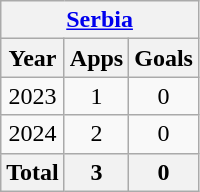<table class="wikitable" style="text-align:center">
<tr>
<th colspan=4><a href='#'>Serbia</a></th>
</tr>
<tr>
<th>Year</th>
<th>Apps</th>
<th>Goals</th>
</tr>
<tr>
<td>2023</td>
<td>1</td>
<td>0</td>
</tr>
<tr>
<td>2024</td>
<td>2</td>
<td>0</td>
</tr>
<tr>
<th>Total</th>
<th>3</th>
<th>0</th>
</tr>
</table>
